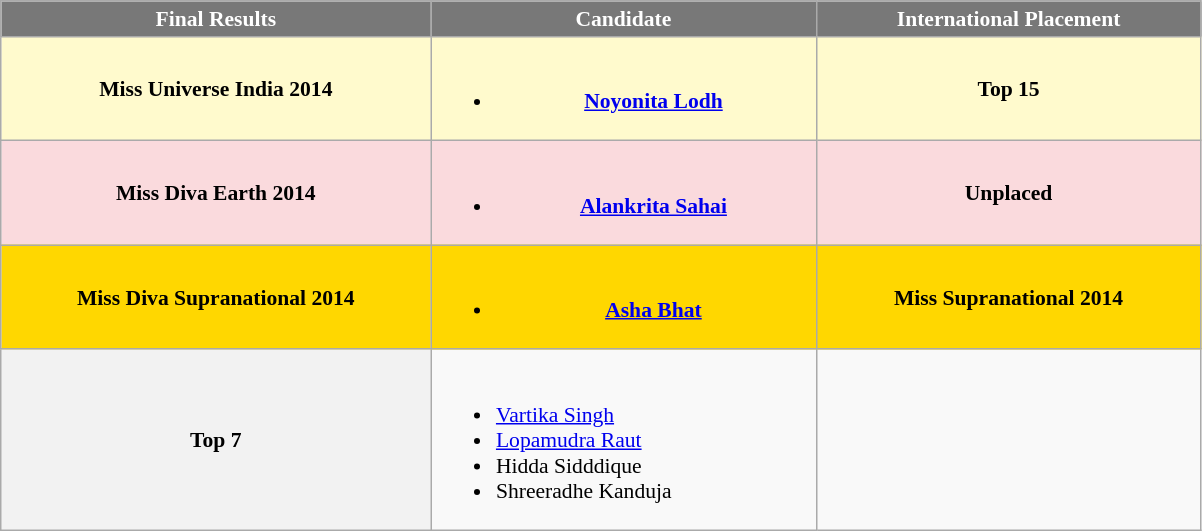<table class="wikitable sortable" style="font-size:90%;">
<tr>
<th style="width:280px;background-color:#787878;color:#FFFFFF;">Final Results</th>
<th style="width:250px;background-color:#787878;color:#FFFFFF;">Candidate</th>
<th style="width:250px;background-color:#787878;color:#FFFFFF;">International Placement</th>
</tr>
<tr align="center" style="background:#FFFACD; font-weight: bold">
<td>Miss Universe India 2014</td>
<td><br><ul><li><a href='#'>Noyonita Lodh</a></li></ul></td>
<td>Top 15</td>
</tr>
<tr align="center" style="background:#fadadd; font-weight: bold">
<td>Miss Diva Earth 2014</td>
<td><br><ul><li><a href='#'>Alankrita Sahai</a></li></ul></td>
<td>Unplaced</td>
</tr>
<tr align="center" style="background:gold; font-weight: bold">
<td>Miss Diva Supranational 2014</td>
<td><br><ul><li><a href='#'>Asha Bhat</a></li></ul></td>
<td>Miss Supranational 2014</td>
</tr>
<tr>
<th>Top 7</th>
<td><br><ul><li><a href='#'>Vartika Singh</a></li><li><a href='#'>Lopamudra Raut</a></li><li>Hidda Sidddique</li><li>Shreeradhe Kanduja</li></ul></td>
</tr>
</table>
